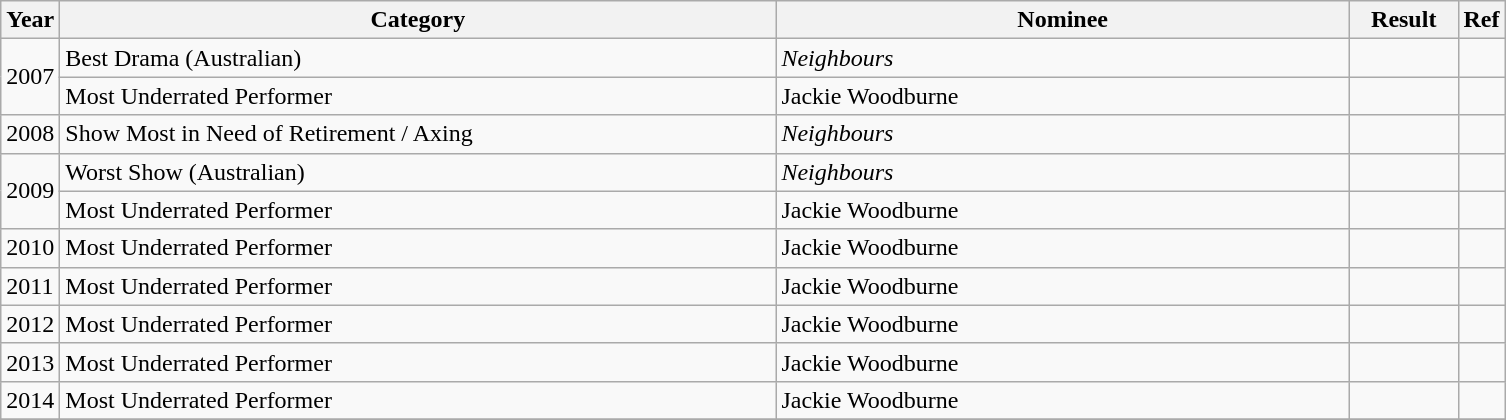<table class="wikitable">
<tr>
<th>Year</th>
<th width="470">Category</th>
<th width="375">Nominee</th>
<th width="65">Result</th>
<th>Ref</th>
</tr>
<tr>
<td rowspan="2">2007</td>
<td>Best Drama (Australian)</td>
<td><em>Neighbours</em></td>
<td></td>
<td></td>
</tr>
<tr>
<td>Most Underrated Performer</td>
<td>Jackie Woodburne</td>
<td></td>
<td></td>
</tr>
<tr>
<td>2008</td>
<td>Show Most in Need of Retirement / Axing</td>
<td><em>Neighbours</em></td>
<td></td>
<td></td>
</tr>
<tr>
<td rowspan="2">2009</td>
<td>Worst Show (Australian)</td>
<td><em>Neighbours</em></td>
<td></td>
<td></td>
</tr>
<tr>
<td>Most Underrated Performer</td>
<td>Jackie Woodburne</td>
<td></td>
<td></td>
</tr>
<tr>
<td>2010</td>
<td>Most Underrated Performer</td>
<td>Jackie Woodburne</td>
<td></td>
<td></td>
</tr>
<tr>
<td>2011</td>
<td>Most Underrated Performer</td>
<td>Jackie Woodburne</td>
<td></td>
<td></td>
</tr>
<tr>
<td>2012</td>
<td>Most Underrated Performer</td>
<td>Jackie Woodburne</td>
<td></td>
<td></td>
</tr>
<tr>
<td>2013</td>
<td>Most Underrated Performer</td>
<td>Jackie Woodburne</td>
<td></td>
<td></td>
</tr>
<tr>
<td>2014</td>
<td>Most Underrated Performer</td>
<td>Jackie Woodburne</td>
<td></td>
<td></td>
</tr>
<tr>
</tr>
</table>
